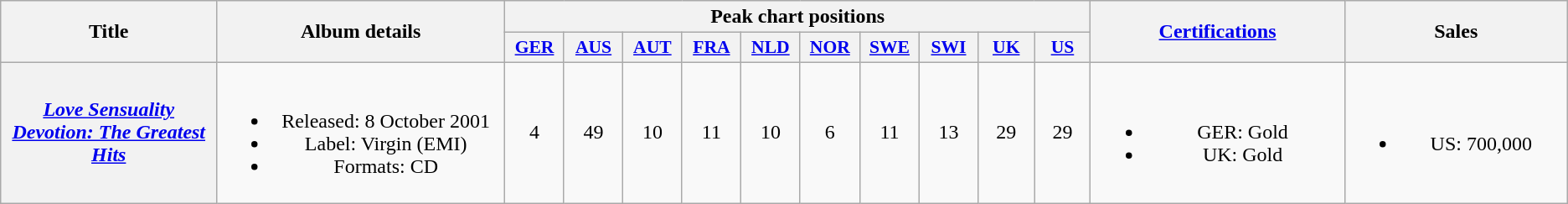<table class="wikitable plainrowheaders" style="text-align:center;">
<tr>
<th scope="col" rowspan="2" style="width:12em;">Title</th>
<th scope="col" rowspan="2" style="width:16em;">Album details</th>
<th scope="col" colspan="10">Peak chart positions</th>
<th scope="col" rowspan="2" style="width:14em;"><a href='#'>Certifications</a></th>
<th scope="col" rowspan="2" style="width:12em;">Sales</th>
</tr>
<tr>
<th scope="col" style="width:3em;font-size:90%;"><a href='#'>GER</a><br></th>
<th scope="col" style="width:3em;font-size:90%;"><a href='#'>AUS</a><br></th>
<th scope="col" style="width:3em;font-size:90%;"><a href='#'>AUT</a><br></th>
<th scope="col" style="width:3em;font-size:90%;"><a href='#'>FRA</a><br></th>
<th scope="col" style="width:3em;font-size:90%;"><a href='#'>NLD</a><br></th>
<th scope="col" style="width:3em;font-size:90%;"><a href='#'>NOR</a><br></th>
<th scope="col" style="width:3em;font-size:90%;"><a href='#'>SWE</a><br></th>
<th scope="col" style="width:3em;font-size:90%;"><a href='#'>SWI</a><br></th>
<th scope="col" style="width:3em;font-size:90%;"><a href='#'>UK</a><br></th>
<th scope="col" style="width:3em;font-size:90%;"><a href='#'>US</a><br></th>
</tr>
<tr>
<th scope="row"><em><a href='#'>Love Sensuality Devotion: The Greatest Hits</a></em></th>
<td><br><ul><li>Released: 8 October 2001</li><li>Label: Virgin (EMI)</li><li>Formats: CD</li></ul></td>
<td>4</td>
<td>49</td>
<td>10</td>
<td>11</td>
<td>10</td>
<td>6</td>
<td>11</td>
<td>13</td>
<td>29</td>
<td>29</td>
<td><br><ul><li>GER: Gold</li><li>UK: Gold</li></ul></td>
<td><br><ul><li>US: 700,000</li></ul></td>
</tr>
</table>
